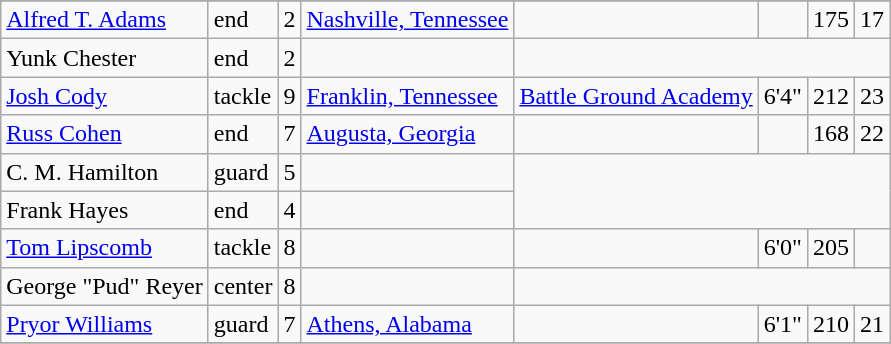<table class="wikitable">
<tr>
</tr>
<tr>
<td><a href='#'>Alfred T. Adams</a></td>
<td>end</td>
<td>2</td>
<td><a href='#'>Nashville, Tennessee</a></td>
<td></td>
<td></td>
<td>175</td>
<td>17</td>
</tr>
<tr>
<td>Yunk Chester</td>
<td>end</td>
<td>2</td>
<td></td>
</tr>
<tr>
<td><a href='#'>Josh Cody</a></td>
<td>tackle</td>
<td>9</td>
<td><a href='#'>Franklin, Tennessee</a></td>
<td><a href='#'>Battle Ground Academy</a></td>
<td>6'4"</td>
<td>212</td>
<td>23</td>
</tr>
<tr>
<td><a href='#'>Russ Cohen</a></td>
<td>end</td>
<td>7</td>
<td><a href='#'>Augusta, Georgia</a></td>
<td></td>
<td></td>
<td>168</td>
<td>22</td>
</tr>
<tr>
<td>C. M. Hamilton</td>
<td>guard</td>
<td>5</td>
<td></td>
</tr>
<tr>
<td>Frank Hayes</td>
<td>end</td>
<td>4</td>
<td></td>
</tr>
<tr>
<td><a href='#'>Tom Lipscomb</a></td>
<td>tackle</td>
<td>8</td>
<td></td>
<td></td>
<td>6'0"</td>
<td>205</td>
<td></td>
</tr>
<tr>
<td>George "Pud" Reyer</td>
<td>center</td>
<td>8</td>
<td></td>
</tr>
<tr>
<td><a href='#'>Pryor Williams</a></td>
<td>guard</td>
<td>7</td>
<td><a href='#'>Athens, Alabama</a></td>
<td></td>
<td>6'1"</td>
<td>210</td>
<td>21</td>
</tr>
<tr>
</tr>
</table>
